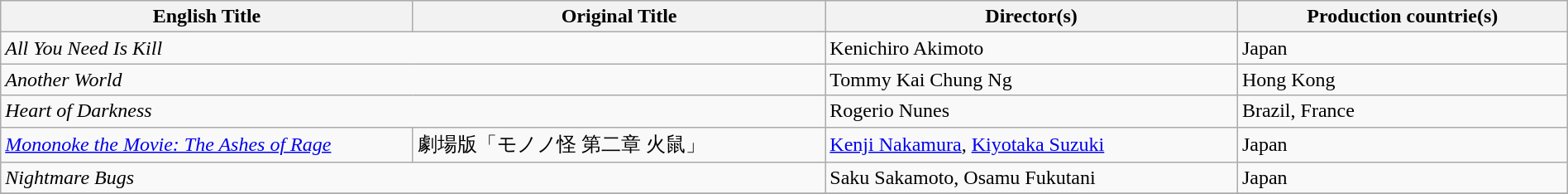<table class="wikitable" style="width:100%; margin-bottom:4px">
<tr>
<th scope="col" width="25%">English Title</th>
<th scope="col" width="25%">Original Title</th>
<th scope="col" width="25%">Director(s)</th>
<th scope="col" width="20%">Production countrie(s)</th>
</tr>
<tr>
<td colspan="2"><em>All You Need Is Kill</em></td>
<td>Kenichiro Akimoto</td>
<td>Japan</td>
</tr>
<tr>
<td colspan="2"><em>Another World</em></td>
<td>Tommy Kai Chung Ng</td>
<td>Hong Kong</td>
</tr>
<tr>
<td colspan="2"><em>Heart of Darkness</em></td>
<td>Rogerio Nunes</td>
<td>Brazil, France</td>
</tr>
<tr>
<td><em><a href='#'>Mononoke the Movie: The Ashes of Rage</a></em></td>
<td>劇場版「モノノ怪 第二章 火鼠」</td>
<td><a href='#'>Kenji Nakamura</a>, <a href='#'>Kiyotaka Suzuki</a></td>
<td>Japan</td>
</tr>
<tr>
<td colspan="2"><em>Nightmare Bugs</em></td>
<td>Saku Sakamoto, Osamu Fukutani</td>
<td>Japan</td>
</tr>
<tr>
</tr>
</table>
